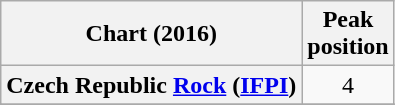<table class="wikitable sortable plainrowheaders">
<tr>
<th>Chart (2016)</th>
<th>Peak <br> position</th>
</tr>
<tr>
<th scope="row">Czech Republic <a href='#'>Rock</a> (<a href='#'>IFPI</a>)</th>
<td style="text-align:center">4</td>
</tr>
<tr>
</tr>
<tr>
</tr>
<tr>
</tr>
<tr>
</tr>
</table>
